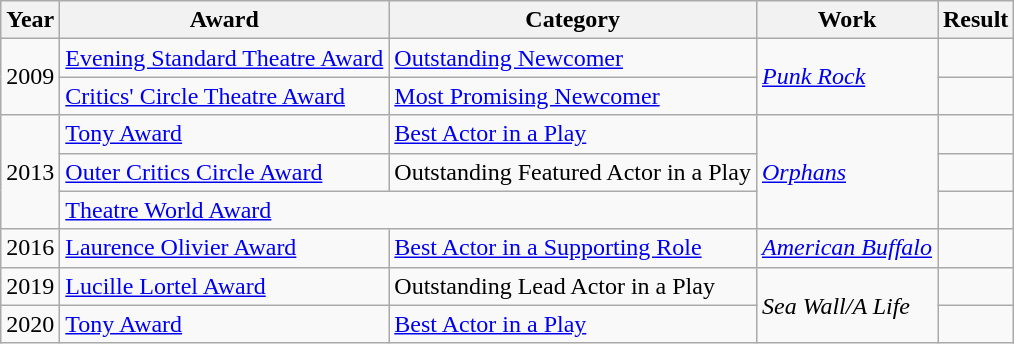<table class="wikitable">
<tr>
<th>Year</th>
<th>Award</th>
<th>Category</th>
<th>Work</th>
<th>Result</th>
</tr>
<tr>
<td rowspan="2">2009</td>
<td><a href='#'>Evening Standard Theatre Award</a></td>
<td><a href='#'>Outstanding Newcomer</a></td>
<td rowspan="2"><em><a href='#'>Punk Rock</a></em></td>
<td></td>
</tr>
<tr>
<td><a href='#'>Critics' Circle Theatre Award</a></td>
<td><a href='#'>Most Promising Newcomer</a></td>
<td></td>
</tr>
<tr>
<td rowspan="3">2013</td>
<td><a href='#'>Tony Award</a></td>
<td><a href='#'>Best Actor in a Play</a></td>
<td rowspan="3"><em><a href='#'>Orphans</a></em></td>
<td></td>
</tr>
<tr>
<td><a href='#'>Outer Critics Circle Award</a></td>
<td>Outstanding Featured Actor in a Play</td>
<td></td>
</tr>
<tr>
<td colspan="2"><a href='#'>Theatre World Award</a></td>
<td></td>
</tr>
<tr>
<td>2016</td>
<td><a href='#'>Laurence Olivier Award</a></td>
<td><a href='#'>Best Actor in a Supporting Role</a></td>
<td><em><a href='#'>American Buffalo</a></em></td>
<td></td>
</tr>
<tr>
<td>2019</td>
<td><a href='#'>Lucille Lortel Award</a></td>
<td>Outstanding Lead Actor in a Play</td>
<td rowspan="2"><em>Sea Wall/A Life</em></td>
<td></td>
</tr>
<tr>
<td>2020</td>
<td><a href='#'>Tony Award</a></td>
<td><a href='#'>Best Actor in a Play</a></td>
<td></td>
</tr>
</table>
